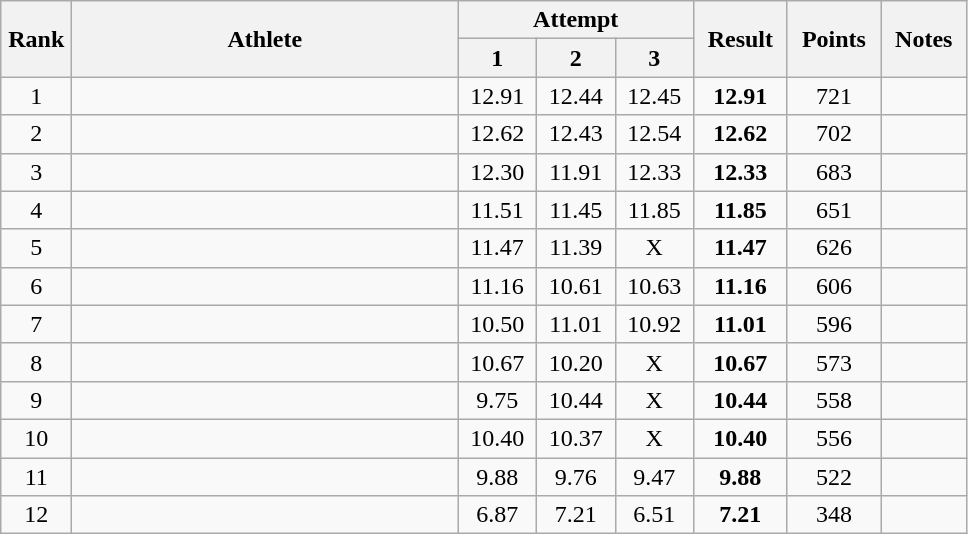<table class="wikitable" style="text-align:center">
<tr>
<th rowspan=2 width=40>Rank</th>
<th rowspan=2 width=250>Athlete</th>
<th colspan=3>Attempt</th>
<th rowspan=2 width=55>Result</th>
<th rowspan=2 width=55>Points</th>
<th rowspan=2 width=50>Notes</th>
</tr>
<tr>
<th width=45>1</th>
<th width=45>2</th>
<th width=45>3</th>
</tr>
<tr>
<td>1</td>
<td align=left></td>
<td>12.91</td>
<td>12.44</td>
<td>12.45</td>
<td><strong>12.91</strong></td>
<td>721</td>
<td></td>
</tr>
<tr>
<td>2</td>
<td align=left></td>
<td>12.62</td>
<td>12.43</td>
<td>12.54</td>
<td><strong>12.62</strong></td>
<td>702</td>
<td></td>
</tr>
<tr>
<td>3</td>
<td align=left></td>
<td>12.30</td>
<td>11.91</td>
<td>12.33</td>
<td><strong>12.33</strong></td>
<td>683</td>
<td></td>
</tr>
<tr>
<td>4</td>
<td align=left></td>
<td>11.51</td>
<td>11.45</td>
<td>11.85</td>
<td><strong>11.85</strong></td>
<td>651</td>
<td></td>
</tr>
<tr>
<td>5</td>
<td align=left></td>
<td>11.47</td>
<td>11.39</td>
<td>X</td>
<td><strong>11.47</strong></td>
<td>626</td>
<td></td>
</tr>
<tr>
<td>6</td>
<td align=left></td>
<td>11.16</td>
<td>10.61</td>
<td>10.63</td>
<td><strong>11.16</strong></td>
<td>606</td>
<td></td>
</tr>
<tr>
<td>7</td>
<td align=left></td>
<td>10.50</td>
<td>11.01</td>
<td>10.92</td>
<td><strong>11.01</strong></td>
<td>596</td>
<td></td>
</tr>
<tr>
<td>8</td>
<td align=left></td>
<td>10.67</td>
<td>10.20</td>
<td>X</td>
<td><strong>10.67</strong></td>
<td>573</td>
<td></td>
</tr>
<tr>
<td>9</td>
<td align=left></td>
<td>9.75</td>
<td>10.44</td>
<td>X</td>
<td><strong>10.44</strong></td>
<td>558</td>
<td></td>
</tr>
<tr>
<td>10</td>
<td align=left></td>
<td>10.40</td>
<td>10.37</td>
<td>X</td>
<td><strong>10.40</strong></td>
<td>556</td>
<td></td>
</tr>
<tr>
<td>11</td>
<td align=left></td>
<td>9.88</td>
<td>9.76</td>
<td>9.47</td>
<td><strong>9.88</strong></td>
<td>522</td>
<td></td>
</tr>
<tr>
<td>12</td>
<td align=left></td>
<td>6.87</td>
<td>7.21</td>
<td>6.51</td>
<td><strong>7.21</strong></td>
<td>348</td>
<td></td>
</tr>
</table>
